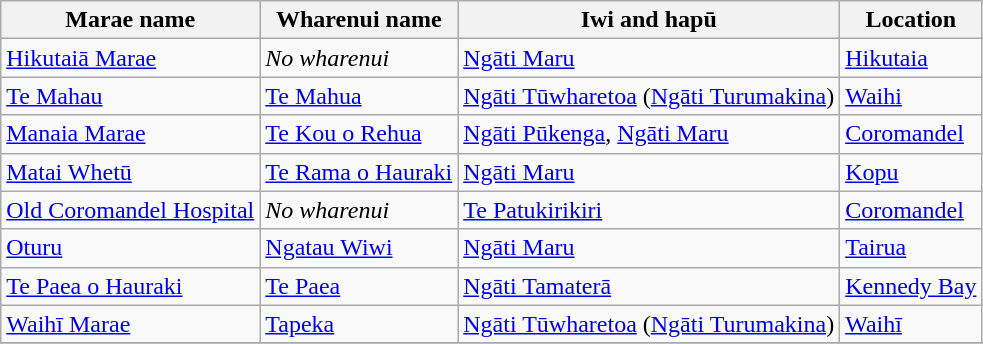<table class="wikitable sortable">
<tr>
<th>Marae name</th>
<th>Wharenui name</th>
<th>Iwi and hapū</th>
<th>Location</th>
</tr>
<tr>
<td><a href='#'>Hikutaiā Marae</a></td>
<td><em>No wharenui</em></td>
<td><a href='#'>Ngāti Maru</a></td>
<td><a href='#'>Hikutaia</a></td>
</tr>
<tr>
<td><a href='#'>Te Mahau</a></td>
<td><a href='#'>Te Mahua</a></td>
<td><a href='#'>Ngāti Tūwharetoa</a> (<a href='#'>Ngāti Turumakina</a>)</td>
<td><a href='#'>Waihi</a></td>
</tr>
<tr>
<td><a href='#'>Manaia Marae</a></td>
<td><a href='#'>Te Kou o Rehua</a></td>
<td><a href='#'>Ngāti Pūkenga</a>, <a href='#'>Ngāti Maru</a></td>
<td><a href='#'>Coromandel</a></td>
</tr>
<tr>
<td><a href='#'>Matai Whetū</a></td>
<td><a href='#'>Te Rama o Hauraki</a></td>
<td><a href='#'>Ngāti Maru</a></td>
<td><a href='#'>Kopu</a></td>
</tr>
<tr>
<td><a href='#'>Old Coromandel Hospital</a></td>
<td><em>No wharenui</em></td>
<td><a href='#'>Te Patukirikiri</a></td>
<td><a href='#'>Coromandel</a></td>
</tr>
<tr>
<td><a href='#'>Oturu</a></td>
<td><a href='#'>Ngatau Wiwi</a></td>
<td><a href='#'>Ngāti Maru</a></td>
<td><a href='#'>Tairua</a></td>
</tr>
<tr>
<td><a href='#'>Te Paea o Hauraki</a></td>
<td><a href='#'>Te Paea</a></td>
<td><a href='#'>Ngāti Tamaterā</a></td>
<td><a href='#'>Kennedy Bay</a></td>
</tr>
<tr>
<td><a href='#'>Waihī Marae</a></td>
<td><a href='#'>Tapeka</a></td>
<td><a href='#'>Ngāti Tūwharetoa</a> (<a href='#'>Ngāti Turumakina</a>)</td>
<td><a href='#'>Waihī</a></td>
</tr>
<tr>
</tr>
</table>
